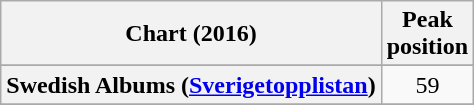<table class="wikitable sortable plainrowheaders" style="text-align:center">
<tr>
<th scope="col">Chart (2016)</th>
<th scope="col">Peak<br>position</th>
</tr>
<tr>
</tr>
<tr>
</tr>
<tr>
</tr>
<tr>
</tr>
<tr>
</tr>
<tr>
</tr>
<tr>
</tr>
<tr>
</tr>
<tr>
</tr>
<tr>
</tr>
<tr>
</tr>
<tr>
<th scope="row">Swedish Albums (<a href='#'>Sverigetopplistan</a>)</th>
<td>59</td>
</tr>
<tr>
</tr>
<tr>
</tr>
<tr>
</tr>
<tr>
</tr>
<tr>
</tr>
</table>
